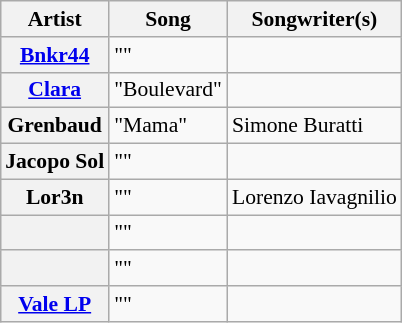<table class="wikitable collapsible plainrowheaders" style="margin: 1em auto 1em; font-size:90%;">
<tr>
<th>Artist</th>
<th>Song</th>
<th>Songwriter(s)</th>
</tr>
<tr>
<th scope="row"><a href='#'>Bnkr44</a></th>
<td>""</td>
<td></td>
</tr>
<tr>
<th scope="row"><a href='#'>Clara</a></th>
<td>"Boulevard"</td>
<td></td>
</tr>
<tr>
<th scope="row">Grenbaud</th>
<td>"Mama"</td>
<td>Simone Buratti</td>
</tr>
<tr>
<th scope="row">Jacopo Sol</th>
<td>""</td>
<td></td>
</tr>
<tr>
<th scope="row">Lor3n</th>
<td>""</td>
<td>Lorenzo Iavagnilio</td>
</tr>
<tr>
<th scope="row"></th>
<td>""</td>
<td></td>
</tr>
<tr>
<th scope="row"></th>
<td>""</td>
<td></td>
</tr>
<tr>
<th scope="row"><a href='#'>Vale LP</a></th>
<td>""</td>
<td></td>
</tr>
</table>
